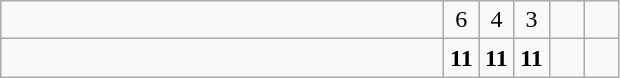<table class="wikitable">
<tr>
<td style="width:18em"></td>
<td align=center style="width:1em">6</td>
<td align=center style="width:1em">4</td>
<td align=center style="width:1em">3</td>
<td align=center style="width:1em"></td>
<td align=center style="width:1em"></td>
</tr>
<tr>
<td style="width:18em"><strong></strong></td>
<td align=center style="width:1em"><strong>11</strong></td>
<td align=center style="width:1em"><strong>11</strong></td>
<td align=center style="width:1em"><strong>11</strong></td>
<td align=center style="width:1em"></td>
<td align=center style="width:1em"></td>
</tr>
</table>
